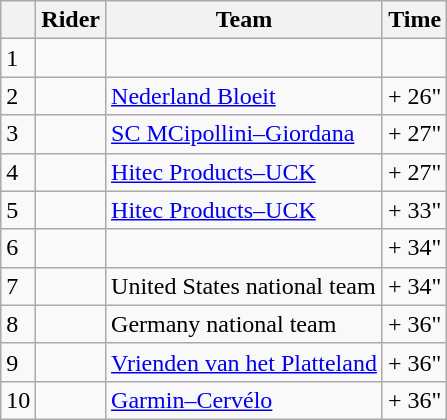<table class="wikitable">
<tr>
<th></th>
<th>Rider</th>
<th>Team</th>
<th>Time</th>
</tr>
<tr>
<td>1</td>
<td></td>
<td></td>
<td align="right"></td>
</tr>
<tr>
<td>2</td>
<td></td>
<td><a href='#'>Nederland Bloeit</a></td>
<td align="right">+ 26"</td>
</tr>
<tr>
<td>3</td>
<td></td>
<td><a href='#'>SC MCipollini–Giordana</a></td>
<td align="right">+ 27"</td>
</tr>
<tr>
<td>4</td>
<td></td>
<td><a href='#'>Hitec Products–UCK</a></td>
<td align="right">+ 27"</td>
</tr>
<tr>
<td>5</td>
<td></td>
<td><a href='#'>Hitec Products–UCK</a></td>
<td align="right">+ 33"</td>
</tr>
<tr>
<td>6</td>
<td></td>
<td></td>
<td align="right">+ 34"</td>
</tr>
<tr>
<td>7</td>
<td></td>
<td>United States national team</td>
<td align="right">+ 34"</td>
</tr>
<tr>
<td>8</td>
<td></td>
<td>Germany national team</td>
<td align="right">+ 36"</td>
</tr>
<tr>
<td>9</td>
<td></td>
<td><a href='#'>Vrienden van het Platteland</a></td>
<td align="right">+ 36"</td>
</tr>
<tr>
<td>10</td>
<td></td>
<td><a href='#'>Garmin–Cervélo</a></td>
<td align="right">+ 36"</td>
</tr>
</table>
